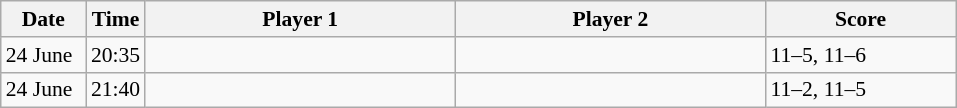<table class="sortable wikitable" style="font-size:90%">
<tr>
<th width="50">Date</th>
<th width="30">Time</th>
<th width="200">Player 1</th>
<th width="200">Player 2</th>
<th width="120">Score</th>
</tr>
<tr>
<td>24 June</td>
<td>20:35</td>
<td><strong></strong></td>
<td></td>
<td>11–5, 11–6</td>
</tr>
<tr>
<td>24 June</td>
<td>21:40</td>
<td></td>
<td><strong></strong></td>
<td>11–2, 11–5</td>
</tr>
</table>
